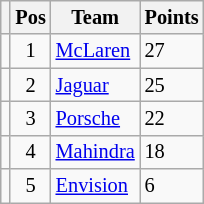<table class="wikitable" style="font-size: 85%;">
<tr>
<th></th>
<th>Pos</th>
<th>Team</th>
<th>Points</th>
</tr>
<tr>
<td align="left"></td>
<td align="center">1</td>
<td> <a href='#'>McLaren</a></td>
<td align="left">27</td>
</tr>
<tr>
<td align="left"></td>
<td align="center">2</td>
<td> <a href='#'>Jaguar</a></td>
<td align="left">25</td>
</tr>
<tr>
<td align="left"></td>
<td align="center">3</td>
<td> <a href='#'>Porsche</a></td>
<td align="left">22</td>
</tr>
<tr>
<td align="left"></td>
<td align="center">4</td>
<td> <a href='#'>Mahindra</a></td>
<td align="left">18</td>
</tr>
<tr>
<td align="left"></td>
<td align="center">5</td>
<td> <a href='#'>Envision</a></td>
<td align="left">6</td>
</tr>
</table>
